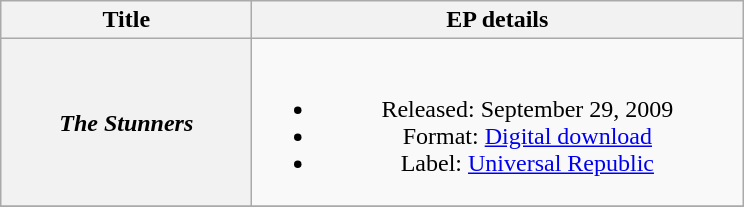<table class="wikitable plainrowheaders" style="text-align:center;" border="1">
<tr>
<th scope="col" style="width:10em;">Title</th>
<th scope="col" style="width:20em;">EP details</th>
</tr>
<tr>
<th scope="row"><em>The Stunners</em></th>
<td><br><ul><li>Released: September 29, 2009</li><li>Format: <a href='#'>Digital download</a></li><li>Label: <a href='#'>Universal Republic</a></li></ul></td>
</tr>
<tr>
</tr>
</table>
